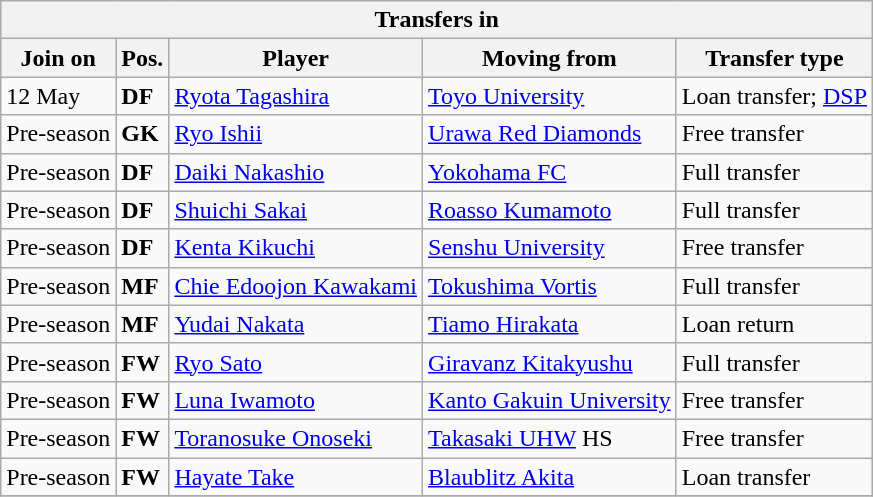<table class="wikitable sortable" style=“text-align:left;>
<tr>
<th colspan="5">Transfers in</th>
</tr>
<tr>
<th>Join on</th>
<th>Pos.</th>
<th>Player</th>
<th>Moving from</th>
<th>Transfer type</th>
</tr>
<tr>
<td>12 May</td>
<td><strong>DF</strong></td>
<td> <a href='#'>Ryota Tagashira</a></td>
<td> <a href='#'>Toyo University</a></td>
<td>Loan transfer; <a href='#'>DSP</a></td>
</tr>
<tr>
<td>Pre-season</td>
<td><strong>GK</strong></td>
<td> <a href='#'>Ryo Ishii</a></td>
<td> <a href='#'>Urawa Red Diamonds</a></td>
<td>Free transfer</td>
</tr>
<tr>
<td>Pre-season</td>
<td><strong>DF</strong></td>
<td> <a href='#'>Daiki Nakashio</a></td>
<td> <a href='#'>Yokohama FC</a></td>
<td>Full transfer</td>
</tr>
<tr>
<td>Pre-season</td>
<td><strong>DF</strong></td>
<td> <a href='#'>Shuichi Sakai</a></td>
<td> <a href='#'>Roasso Kumamoto</a></td>
<td>Full transfer</td>
</tr>
<tr>
<td>Pre-season</td>
<td><strong>DF</strong></td>
<td> <a href='#'>Kenta Kikuchi</a></td>
<td> <a href='#'>Senshu University</a></td>
<td>Free transfer</td>
</tr>
<tr>
<td>Pre-season</td>
<td><strong>MF</strong></td>
<td> <a href='#'>Chie Edoojon Kawakami</a></td>
<td> <a href='#'>Tokushima Vortis</a></td>
<td>Full transfer</td>
</tr>
<tr>
<td>Pre-season</td>
<td><strong>MF</strong></td>
<td> <a href='#'>Yudai Nakata</a></td>
<td> <a href='#'>Tiamo Hirakata</a></td>
<td>Loan return</td>
</tr>
<tr>
<td>Pre-season</td>
<td><strong>FW</strong></td>
<td> <a href='#'>Ryo Sato</a></td>
<td> <a href='#'>Giravanz Kitakyushu</a></td>
<td>Full transfer</td>
</tr>
<tr>
<td>Pre-season</td>
<td><strong>FW</strong></td>
<td> <a href='#'>Luna Iwamoto</a></td>
<td> <a href='#'>Kanto Gakuin University</a></td>
<td>Free transfer</td>
</tr>
<tr>
<td>Pre-season</td>
<td><strong>FW</strong></td>
<td> <a href='#'>Toranosuke Onoseki</a></td>
<td> <a href='#'>Takasaki UHW</a> HS</td>
<td>Free transfer</td>
</tr>
<tr>
<td>Pre-season</td>
<td><strong>FW</strong></td>
<td> <a href='#'>Hayate Take</a></td>
<td> <a href='#'>Blaublitz Akita</a></td>
<td>Loan transfer</td>
</tr>
<tr>
</tr>
</table>
